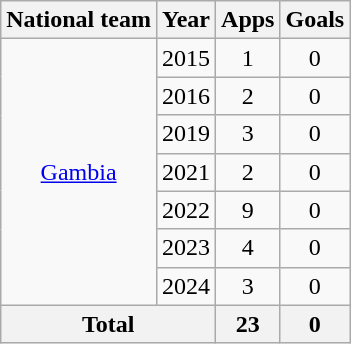<table class=wikitable style="text-align: center;">
<tr>
<th>National team</th>
<th>Year</th>
<th>Apps</th>
<th>Goals</th>
</tr>
<tr>
<td rowspan=7><a href='#'>Gambia</a></td>
<td>2015</td>
<td>1</td>
<td>0</td>
</tr>
<tr>
<td>2016</td>
<td>2</td>
<td>0</td>
</tr>
<tr>
<td>2019</td>
<td>3</td>
<td>0</td>
</tr>
<tr>
<td>2021</td>
<td>2</td>
<td>0</td>
</tr>
<tr>
<td>2022</td>
<td>9</td>
<td>0</td>
</tr>
<tr>
<td>2023</td>
<td>4</td>
<td>0</td>
</tr>
<tr>
<td>2024</td>
<td>3</td>
<td>0</td>
</tr>
<tr>
<th colspan=2>Total</th>
<th>23</th>
<th>0</th>
</tr>
</table>
